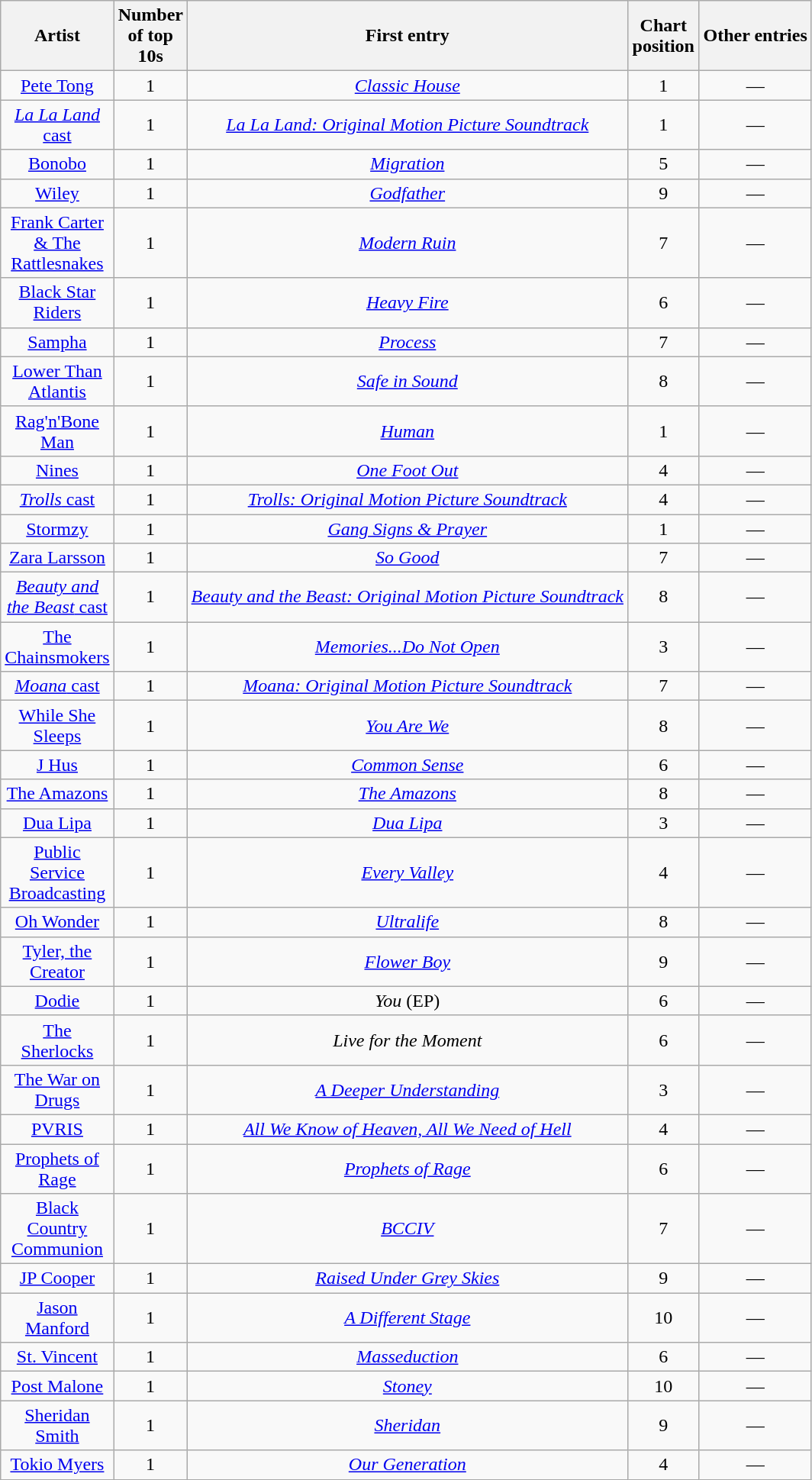<table class="wikitable sortable mw-collapsible mw-collapsed" style="text-align: center;">
<tr>
<th scope="col" style="width:55px;">Artist</th>
<th scope="col" style="width:55px;" data-sort-type="number">Number of top 10s</th>
<th scope="col" style="text-align:center;">First entry</th>
<th scope="col" style="width:55px;" data-sort-type="number">Chart position</th>
<th scope="col" style="text-align:center;">Other entries</th>
</tr>
<tr>
<td><a href='#'>Pete Tong</a></td>
<td>1</td>
<td><em><a href='#'>Classic House</a></em></td>
<td>1</td>
<td>—</td>
</tr>
<tr>
<td><a href='#'><em>La La Land</em> cast</a></td>
<td>1</td>
<td><em><a href='#'>La La Land: Original Motion Picture Soundtrack</a></em></td>
<td>1</td>
<td>—</td>
</tr>
<tr>
<td><a href='#'>Bonobo</a></td>
<td>1</td>
<td><em><a href='#'>Migration</a></em></td>
<td>5</td>
<td>—</td>
</tr>
<tr>
<td><a href='#'>Wiley</a></td>
<td>1</td>
<td><em><a href='#'>Godfather</a></em></td>
<td>9</td>
<td>—</td>
</tr>
<tr>
<td><a href='#'>Frank Carter & The Rattlesnakes</a></td>
<td>1</td>
<td><em><a href='#'>Modern Ruin</a></em></td>
<td>7</td>
<td>—</td>
</tr>
<tr>
<td><a href='#'>Black Star Riders</a></td>
<td>1</td>
<td><em><a href='#'>Heavy Fire</a></em></td>
<td>6</td>
<td>—</td>
</tr>
<tr>
<td><a href='#'>Sampha</a></td>
<td>1</td>
<td><em><a href='#'>Process</a></em></td>
<td>7</td>
<td>—</td>
</tr>
<tr>
<td><a href='#'>Lower Than Atlantis</a></td>
<td>1</td>
<td><em><a href='#'>Safe in Sound</a></em></td>
<td>8</td>
<td>—</td>
</tr>
<tr>
<td><a href='#'>Rag'n'Bone Man</a></td>
<td>1</td>
<td><em><a href='#'>Human</a></em></td>
<td>1</td>
<td>—</td>
</tr>
<tr>
<td><a href='#'>Nines</a></td>
<td>1</td>
<td><em><a href='#'>One Foot Out</a></em></td>
<td>4</td>
<td>—</td>
</tr>
<tr>
<td><a href='#'><em>Trolls</em> cast</a></td>
<td>1</td>
<td><em><a href='#'>Trolls: Original Motion Picture Soundtrack</a></em></td>
<td>4</td>
<td>—</td>
</tr>
<tr>
<td><a href='#'>Stormzy</a></td>
<td>1</td>
<td><em><a href='#'>Gang Signs & Prayer</a></em></td>
<td>1</td>
<td>—</td>
</tr>
<tr>
<td><a href='#'>Zara Larsson</a></td>
<td>1</td>
<td><em><a href='#'>So Good</a></em></td>
<td>7</td>
<td>—</td>
</tr>
<tr>
<td><a href='#'><em>Beauty and the Beast</em> cast</a></td>
<td>1</td>
<td><em><a href='#'>Beauty and the Beast: Original Motion Picture Soundtrack</a></em></td>
<td>8</td>
<td>—</td>
</tr>
<tr>
<td><a href='#'>The Chainsmokers</a></td>
<td>1</td>
<td><em><a href='#'>Memories...Do Not Open</a></em></td>
<td>3</td>
<td>—</td>
</tr>
<tr>
<td><a href='#'><em>Moana</em> cast</a></td>
<td>1</td>
<td><em><a href='#'>Moana: Original Motion Picture Soundtrack</a></em></td>
<td>7</td>
<td>—</td>
</tr>
<tr>
<td><a href='#'>While She Sleeps</a></td>
<td>1</td>
<td><em><a href='#'>You Are We</a></em></td>
<td>8</td>
<td>—</td>
</tr>
<tr>
<td><a href='#'>J Hus</a></td>
<td>1</td>
<td><em><a href='#'>Common Sense</a></em></td>
<td>6</td>
<td>—</td>
</tr>
<tr>
<td><a href='#'>The Amazons</a></td>
<td>1</td>
<td><em><a href='#'>The Amazons</a></em></td>
<td>8</td>
<td>—</td>
</tr>
<tr>
<td><a href='#'>Dua Lipa</a></td>
<td>1</td>
<td><em><a href='#'>Dua Lipa</a></em></td>
<td>3</td>
<td>—</td>
</tr>
<tr>
<td><a href='#'>Public Service Broadcasting</a></td>
<td>1</td>
<td><em><a href='#'>Every Valley</a></em></td>
<td>4</td>
<td>—</td>
</tr>
<tr>
<td><a href='#'>Oh Wonder</a></td>
<td>1</td>
<td><em><a href='#'>Ultralife</a></em></td>
<td>8</td>
<td>—</td>
</tr>
<tr>
<td><a href='#'>Tyler, the Creator</a></td>
<td>1</td>
<td><em><a href='#'>Flower Boy</a></em></td>
<td>9</td>
<td>—</td>
</tr>
<tr>
<td><a href='#'>Dodie</a></td>
<td>1</td>
<td><em>You</em> (EP)</td>
<td>6</td>
<td>—</td>
</tr>
<tr>
<td><a href='#'>The Sherlocks</a></td>
<td>1</td>
<td><em>Live for the Moment</em></td>
<td>6</td>
<td>—</td>
</tr>
<tr>
<td><a href='#'>The War on Drugs</a></td>
<td>1</td>
<td><em><a href='#'>A Deeper Understanding</a></em></td>
<td>3</td>
<td>—</td>
</tr>
<tr>
<td><a href='#'>PVRIS</a></td>
<td>1</td>
<td><em><a href='#'>All We Know of Heaven, All We Need of Hell</a></em></td>
<td>4</td>
<td>—</td>
</tr>
<tr>
<td><a href='#'>Prophets of Rage</a></td>
<td>1</td>
<td><em><a href='#'>Prophets of Rage</a></em></td>
<td>6</td>
<td>—</td>
</tr>
<tr>
<td><a href='#'>Black Country Communion</a></td>
<td>1</td>
<td><em><a href='#'>BCCIV</a></em></td>
<td>7</td>
<td>—</td>
</tr>
<tr>
<td><a href='#'>JP Cooper</a></td>
<td>1</td>
<td><em><a href='#'>Raised Under Grey Skies</a></em></td>
<td>9</td>
<td>—</td>
</tr>
<tr>
<td><a href='#'>Jason Manford</a></td>
<td>1</td>
<td><em><a href='#'>A Different Stage</a></em></td>
<td>10</td>
<td>—</td>
</tr>
<tr>
<td><a href='#'>St. Vincent</a></td>
<td>1</td>
<td><em><a href='#'>Masseduction</a></em></td>
<td>6</td>
<td>—</td>
</tr>
<tr>
<td><a href='#'>Post Malone</a></td>
<td>1</td>
<td><em><a href='#'>Stoney</a></em></td>
<td>10</td>
<td>—</td>
</tr>
<tr>
<td><a href='#'>Sheridan Smith</a></td>
<td>1</td>
<td><em><a href='#'>Sheridan</a></em></td>
<td>9</td>
<td>—</td>
</tr>
<tr>
<td><a href='#'>Tokio Myers</a></td>
<td>1</td>
<td><em><a href='#'>Our Generation</a></em></td>
<td>4</td>
<td>—</td>
</tr>
</table>
